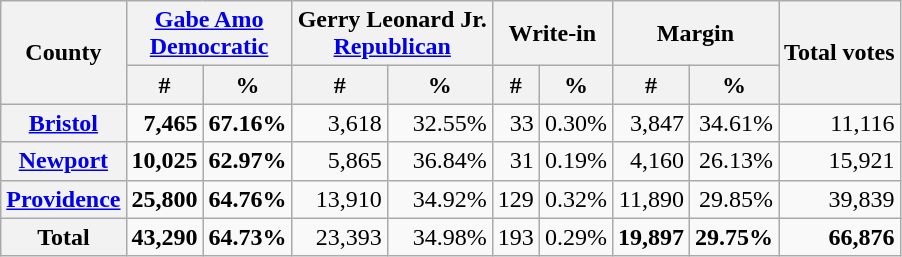<table class="wikitable sortable" style="text-align:right">
<tr>
<th rowspan="2">County</th>
<th colspan="2"><a href='#'>Gabe Amo</a><br><a href='#'>Democratic</a></th>
<th colspan="2">Gerry Leonard Jr.<br><a href='#'>Republican</a></th>
<th colspan="2">Write-in</th>
<th colspan="2">Margin</th>
<th rowspan="2">Total votes</th>
</tr>
<tr>
<th data-sort-type="number">#</th>
<th data-sort-type="number">%</th>
<th data-sort-type="number">#</th>
<th data-sort-type="number">%</th>
<th data-sort-type="number">#</th>
<th data-sort-type="number">%</th>
<th data-sort-type="number">#</th>
<th data-sort-type="number">%</th>
</tr>
<tr>
<th><a href='#'>Bristol</a></th>
<td><strong>7,465</strong></td>
<td><strong>67.16%</strong></td>
<td>3,618</td>
<td>32.55%</td>
<td>33</td>
<td>0.30%</td>
<td>3,847</td>
<td>34.61%</td>
<td>11,116</td>
</tr>
<tr>
<th><a href='#'>Newport</a></th>
<td><strong>10,025</strong></td>
<td><strong>62.97%</strong></td>
<td>5,865</td>
<td>36.84%</td>
<td>31</td>
<td>0.19%</td>
<td>4,160</td>
<td>26.13%</td>
<td>15,921</td>
</tr>
<tr>
<th><a href='#'>Providence</a> </th>
<td><strong>25,800</strong></td>
<td><strong>64.76%</strong></td>
<td>13,910</td>
<td>34.92%</td>
<td>129</td>
<td>0.32%</td>
<td>11,890</td>
<td>29.85%</td>
<td>39,839</td>
</tr>
<tr>
<th>Total</th>
<td><strong>43,290</strong></td>
<td><strong>64.73%</strong></td>
<td>23,393</td>
<td>34.98%</td>
<td>193</td>
<td>0.29%</td>
<td><strong>19,897</strong></td>
<td><strong>29.75%</strong></td>
<td><strong>66,876</strong></td>
</tr>
</table>
